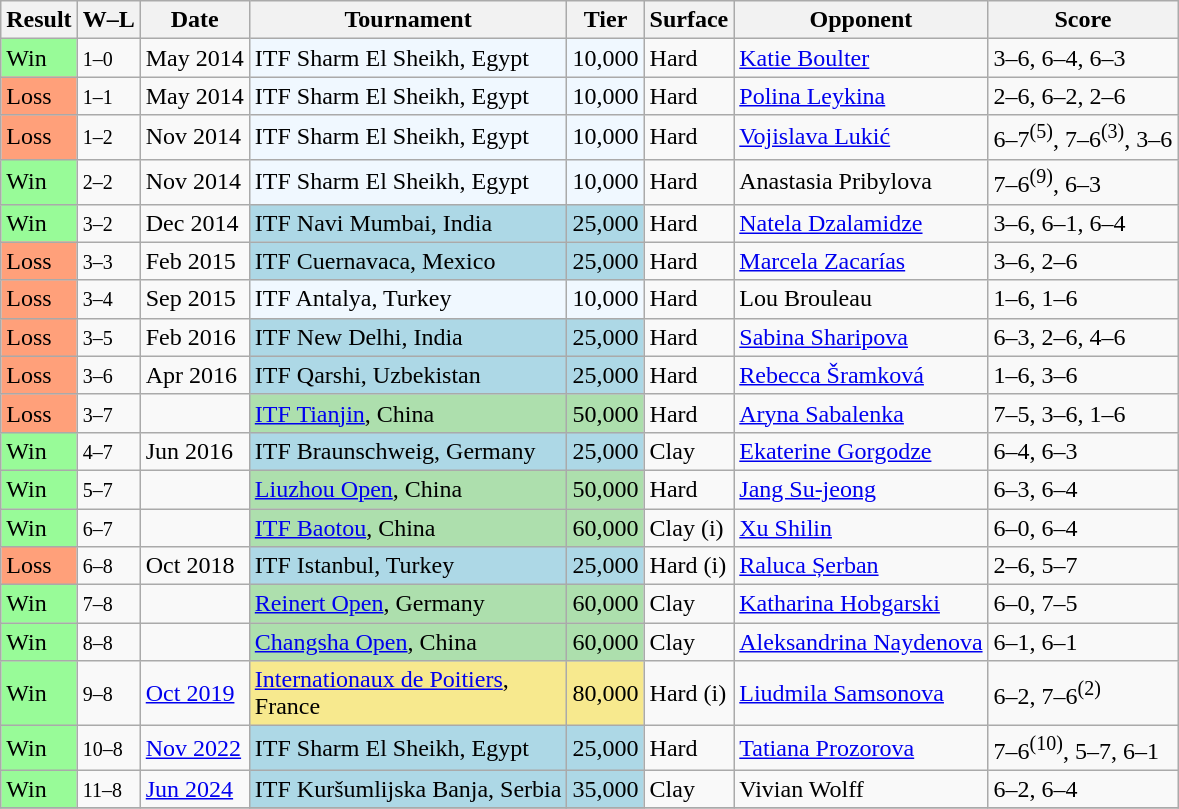<table class="sortable wikitable">
<tr>
<th>Result</th>
<th class="unsortable">W–L</th>
<th>Date</th>
<th>Tournament</th>
<th>Tier</th>
<th>Surface</th>
<th>Opponent</th>
<th class="unsortable">Score</th>
</tr>
<tr>
<td style="background:#98fb98;">Win</td>
<td><small>1–0</small></td>
<td>May 2014</td>
<td style="background:#f0f8ff;">ITF Sharm El Sheikh, Egypt</td>
<td style="background:#f0f8ff;">10,000</td>
<td>Hard</td>
<td> <a href='#'>Katie Boulter</a></td>
<td>3–6, 6–4, 6–3</td>
</tr>
<tr>
<td style="background:#ffa07a;">Loss</td>
<td><small>1–1</small></td>
<td>May 2014</td>
<td style="background:#f0f8ff;">ITF Sharm El Sheikh, Egypt</td>
<td style="background:#f0f8ff;">10,000</td>
<td>Hard</td>
<td> <a href='#'>Polina Leykina</a></td>
<td>2–6, 6–2, 2–6</td>
</tr>
<tr>
<td style="background:#ffa07a;">Loss</td>
<td><small>1–2</small></td>
<td>Nov 2014</td>
<td style="background:#f0f8ff;">ITF Sharm El Sheikh, Egypt</td>
<td style="background:#f0f8ff;">10,000</td>
<td>Hard</td>
<td> <a href='#'>Vojislava Lukić</a></td>
<td>6–7<sup>(5)</sup>, 7–6<sup>(3)</sup>, 3–6</td>
</tr>
<tr>
<td style="background:#98fb98;">Win</td>
<td><small>2–2</small></td>
<td>Nov 2014</td>
<td style="background:#f0f8ff;">ITF Sharm El Sheikh, Egypt</td>
<td style="background:#f0f8ff;">10,000</td>
<td>Hard</td>
<td> Anastasia Pribylova</td>
<td>7–6<sup>(9)</sup>, 6–3</td>
</tr>
<tr>
<td style="background:#98fb98;">Win</td>
<td><small>3–2</small></td>
<td>Dec 2014</td>
<td style="background:lightblue;">ITF Navi Mumbai, India</td>
<td style="background:lightblue;">25,000</td>
<td>Hard</td>
<td> <a href='#'>Natela Dzalamidze</a></td>
<td>3–6, 6–1, 6–4</td>
</tr>
<tr>
<td style="background:#ffa07a;">Loss</td>
<td><small>3–3</small></td>
<td>Feb 2015</td>
<td style="background:lightblue;">ITF Cuernavaca, Mexico</td>
<td style="background:lightblue;">25,000</td>
<td>Hard</td>
<td> <a href='#'>Marcela Zacarías</a></td>
<td>3–6, 2–6</td>
</tr>
<tr>
<td style="background:#ffa07a;">Loss</td>
<td><small>3–4</small></td>
<td>Sep 2015</td>
<td style="background:#f0f8ff;">ITF Antalya, Turkey</td>
<td style="background:#f0f8ff;">10,000</td>
<td>Hard</td>
<td> Lou Brouleau</td>
<td>1–6, 1–6</td>
</tr>
<tr>
<td style="background:#ffa07a;">Loss</td>
<td><small>3–5</small></td>
<td>Feb 2016</td>
<td style="background:lightblue;">ITF New Delhi, India</td>
<td style="background:lightblue;">25,000</td>
<td>Hard</td>
<td> <a href='#'>Sabina Sharipova</a></td>
<td>6–3, 2–6, 4–6</td>
</tr>
<tr>
<td style="background:#ffa07a;">Loss</td>
<td><small>3–6</small></td>
<td>Apr 2016</td>
<td style="background:lightblue;">ITF Qarshi, Uzbekistan</td>
<td style="background:lightblue;">25,000</td>
<td>Hard</td>
<td> <a href='#'>Rebecca Šramková</a></td>
<td>1–6, 3–6</td>
</tr>
<tr>
<td style="background:#ffa07a;">Loss</td>
<td><small>3–7</small></td>
<td><a href='#'></a></td>
<td style="background:#addfad;"><a href='#'>ITF Tianjin</a>, China</td>
<td style="background:#addfad;">50,000</td>
<td>Hard</td>
<td> <a href='#'>Aryna Sabalenka</a></td>
<td>7–5, 3–6, 1–6</td>
</tr>
<tr>
<td style="background:#98fb98;">Win</td>
<td><small>4–7</small></td>
<td>Jun 2016</td>
<td style="background:lightblue;">ITF Braunschweig, Germany</td>
<td style="background:lightblue;">25,000</td>
<td>Clay</td>
<td> <a href='#'>Ekaterine Gorgodze</a></td>
<td>6–4, 6–3</td>
</tr>
<tr>
<td style="background:#98fb98;">Win</td>
<td><small>5–7</small></td>
<td><a href='#'></a></td>
<td style="background:#addfad;"><a href='#'>Liuzhou Open</a>, China</td>
<td style="background:#addfad;">50,000</td>
<td>Hard</td>
<td> <a href='#'>Jang Su-jeong</a></td>
<td>6–3, 6–4</td>
</tr>
<tr>
<td style="background:#98fb98;">Win</td>
<td><small>6–7</small></td>
<td><a href='#'></a></td>
<td style="background:#addfad;"><a href='#'>ITF Baotou</a>, China</td>
<td style="background:#addfad;">60,000</td>
<td>Clay (i)</td>
<td> <a href='#'>Xu Shilin</a></td>
<td>6–0, 6–4</td>
</tr>
<tr>
<td style="background:#ffa07a;">Loss</td>
<td><small>6–8</small></td>
<td>Oct 2018</td>
<td style="background:lightblue;">ITF Istanbul, Turkey</td>
<td style="background:lightblue;">25,000</td>
<td>Hard (i)</td>
<td> <a href='#'>Raluca Șerban</a></td>
<td>2–6, 5–7</td>
</tr>
<tr>
<td style="background:#98fb98;">Win</td>
<td><small>7–8</small></td>
<td><a href='#'></a></td>
<td style="background:#addfad;"><a href='#'>Reinert Open</a>, Germany</td>
<td style="background:#addfad;">60,000</td>
<td>Clay</td>
<td> <a href='#'>Katharina Hobgarski</a></td>
<td>6–0, 7–5</td>
</tr>
<tr>
<td style="background:#98fb98;">Win</td>
<td><small>8–8</small></td>
<td><a href='#'></a></td>
<td style="background:#addfad;"><a href='#'>Changsha Open</a>, China</td>
<td style="background:#addfad;">60,000</td>
<td>Clay</td>
<td> <a href='#'>Aleksandrina Naydenova</a></td>
<td>6–1, 6–1</td>
</tr>
<tr>
<td style="background:#98fb98;">Win</td>
<td><small>9–8</small></td>
<td><a href='#'>Oct 2019</a></td>
<td style="background:#f7e98e;"><a href='#'>Internationaux de Poitiers</a>, <br>France</td>
<td style="background:#f7e98e;">80,000</td>
<td>Hard (i)</td>
<td> <a href='#'>Liudmila Samsonova</a></td>
<td>6–2, 7–6<sup>(2)</sup></td>
</tr>
<tr>
<td style="background:#98fb98;">Win</td>
<td><small>10–8</small></td>
<td><a href='#'>Nov 2022</a></td>
<td style="background:lightblue;">ITF Sharm El Sheikh, Egypt</td>
<td style="background:lightblue;">25,000</td>
<td>Hard</td>
<td> <a href='#'>Tatiana Prozorova</a></td>
<td>7–6<sup>(10)</sup>, 5–7, 6–1</td>
</tr>
<tr>
<td style="background:#98fb98;">Win</td>
<td><small>11–8</small></td>
<td><a href='#'>Jun 2024</a></td>
<td style="background:lightblue;">ITF Kuršumlijska Banja, Serbia</td>
<td style="background:lightblue;">35,000</td>
<td>Clay</td>
<td> Vivian Wolff</td>
<td>6–2, 6–4</td>
</tr>
<tr>
</tr>
</table>
